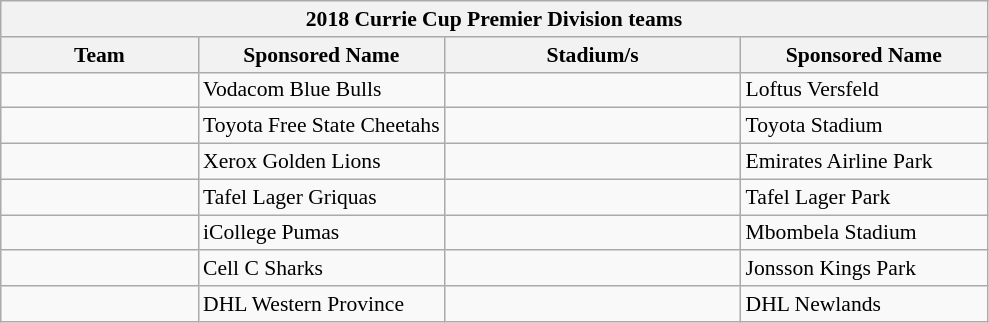<table class="wikitable collapsible sortable" style="font-size:90%;">
<tr>
<th colspan="4">2018 Currie Cup Premier Division teams</th>
</tr>
<tr>
<th width="20%">Team</th>
<th width="25%">Sponsored Name</th>
<th width="30%">Stadium/s</th>
<th width="25%">Sponsored Name</th>
</tr>
<tr>
<td></td>
<td>Vodacom Blue Bulls</td>
<td></td>
<td>Loftus Versfeld</td>
</tr>
<tr>
<td></td>
<td>Toyota Free State Cheetahs</td>
<td></td>
<td>Toyota Stadium</td>
</tr>
<tr>
<td></td>
<td>Xerox Golden Lions</td>
<td></td>
<td>Emirates Airline Park</td>
</tr>
<tr>
<td></td>
<td>Tafel Lager Griquas</td>
<td></td>
<td>Tafel Lager Park</td>
</tr>
<tr>
<td></td>
<td>iCollege Pumas</td>
<td></td>
<td>Mbombela Stadium</td>
</tr>
<tr>
<td></td>
<td>Cell C Sharks</td>
<td></td>
<td>Jonsson Kings Park</td>
</tr>
<tr>
<td></td>
<td>DHL Western Province</td>
<td></td>
<td>DHL Newlands</td>
</tr>
</table>
